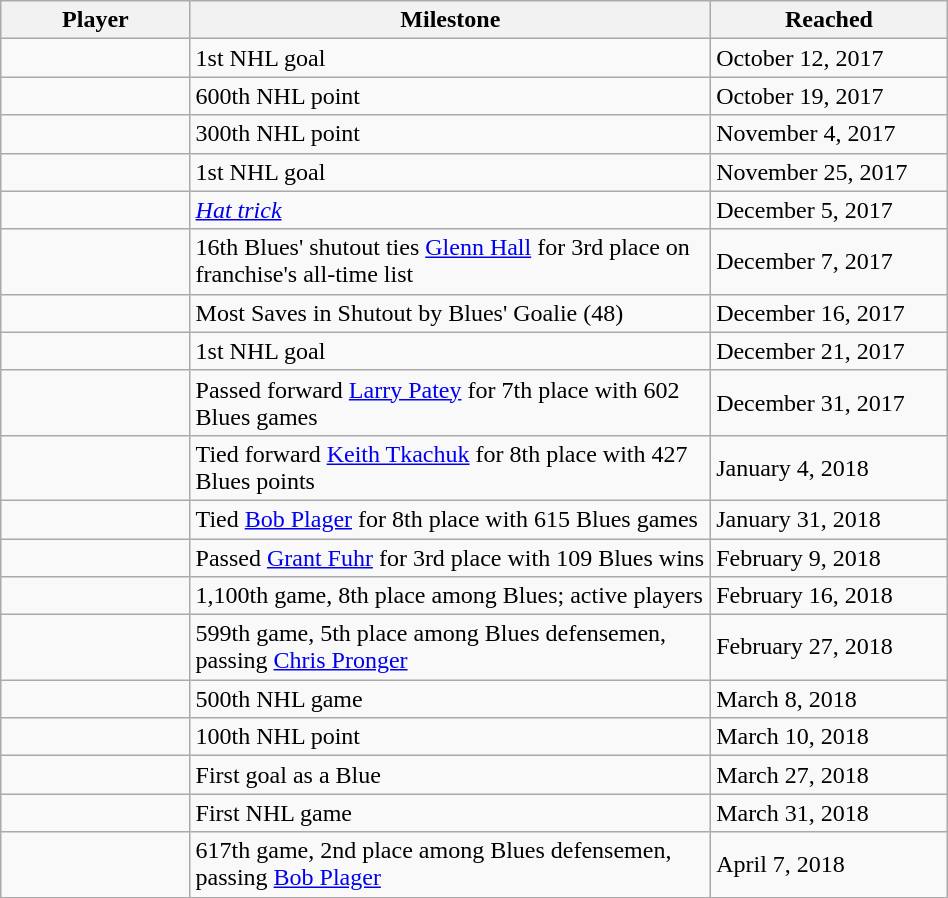<table class="wikitable sortable" style="width:50%;">
<tr align=center>
<th style="width:20%;">Player</th>
<th style="width:55%;">Milestone</th>
<th style="width:25%;" data-sort-type="date">Reached</th>
</tr>
<tr>
<td></td>
<td>1st NHL goal</td>
<td>October 12, 2017</td>
</tr>
<tr>
<td></td>
<td>600th NHL point</td>
<td>October 19, 2017</td>
</tr>
<tr>
<td></td>
<td>300th NHL point</td>
<td>November 4, 2017</td>
</tr>
<tr>
<td></td>
<td>1st NHL goal</td>
<td>November 25, 2017</td>
</tr>
<tr>
<td></td>
<td><em><a href='#'>Hat trick</a></em></td>
<td>December 5, 2017</td>
</tr>
<tr>
<td></td>
<td>16th Blues' shutout ties <a href='#'>Glenn Hall</a> for 3rd place on franchise's all-time list</td>
<td>December 7, 2017</td>
</tr>
<tr>
<td></td>
<td>Most Saves in Shutout by Blues' Goalie (48)</td>
<td>December 16, 2017</td>
</tr>
<tr>
<td></td>
<td>1st NHL goal</td>
<td>December 21, 2017</td>
</tr>
<tr>
<td></td>
<td>Passed forward <a href='#'>Larry Patey</a> for 7th place with 602 Blues games</td>
<td>December 31, 2017</td>
</tr>
<tr>
<td></td>
<td>Tied forward <a href='#'>Keith Tkachuk</a> for 8th place with 427 Blues points</td>
<td>January 4, 2018</td>
</tr>
<tr>
<td></td>
<td>Tied <a href='#'>Bob Plager</a> for 8th place with 615 Blues games</td>
<td>January 31, 2018</td>
</tr>
<tr>
<td></td>
<td>Passed <a href='#'>Grant Fuhr</a> for 3rd place with 109 Blues wins</td>
<td>February 9, 2018</td>
</tr>
<tr>
<td></td>
<td>1,100th game, 8th place among Blues; active players</td>
<td>February 16, 2018</td>
</tr>
<tr>
<td></td>
<td>599th game, 5th place among Blues defensemen, passing <a href='#'>Chris Pronger</a></td>
<td>February 27, 2018</td>
</tr>
<tr>
<td></td>
<td>500th NHL game</td>
<td>March 8, 2018</td>
</tr>
<tr>
<td></td>
<td>100th NHL point</td>
<td>March 10, 2018</td>
</tr>
<tr>
<td></td>
<td>First goal as a Blue</td>
<td>March 27, 2018</td>
</tr>
<tr>
<td></td>
<td>First NHL game</td>
<td>March 31, 2018</td>
</tr>
<tr>
<td></td>
<td>617th game, 2nd place among Blues defensemen, passing <a href='#'>Bob Plager</a></td>
<td>April 7, 2018</td>
</tr>
<tr>
</tr>
</table>
